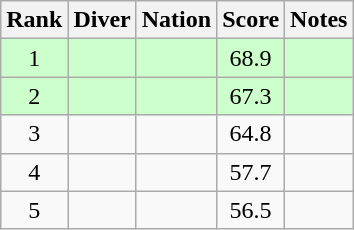<table class="wikitable sortable" style="text-align:center">
<tr>
<th>Rank</th>
<th>Diver</th>
<th>Nation</th>
<th>Score</th>
<th>Notes</th>
</tr>
<tr style="background:#cfc;">
<td>1</td>
<td align=left></td>
<td align=left></td>
<td>68.9</td>
<td></td>
</tr>
<tr style="background:#cfc;">
<td>2</td>
<td align=left></td>
<td align=left></td>
<td>67.3</td>
<td></td>
</tr>
<tr>
<td>3</td>
<td align=left></td>
<td align=left></td>
<td>64.8</td>
<td></td>
</tr>
<tr>
<td>4</td>
<td align=left></td>
<td align=left></td>
<td>57.7</td>
<td></td>
</tr>
<tr>
<td>5</td>
<td align=left></td>
<td align=left></td>
<td>56.5</td>
<td></td>
</tr>
</table>
